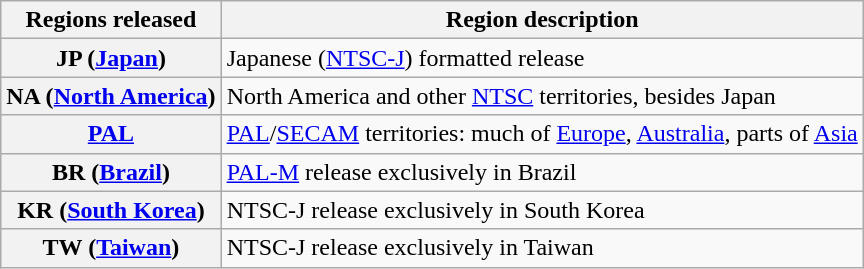<table class="wikitable plainrowheaders sortable">
<tr>
<th scope="col">Regions released</th>
<th scope="col">Region description</th>
</tr>
<tr>
<th scope="row">JP (<a href='#'>Japan</a>)</th>
<td>Japanese (<a href='#'>NTSC-J</a>) formatted release</td>
</tr>
<tr>
<th scope="row">NA (<a href='#'>North America</a>)</th>
<td>North America and other <a href='#'>NTSC</a> territories, besides Japan</td>
</tr>
<tr>
<th scope="row"><a href='#'>PAL</a></th>
<td><a href='#'>PAL</a>/<a href='#'>SECAM</a> territories: much of <a href='#'>Europe</a>, <a href='#'>Australia</a>, parts of <a href='#'>Asia</a></td>
</tr>
<tr>
<th scope="row">BR (<a href='#'>Brazil</a>)</th>
<td><a href='#'>PAL-M</a> release exclusively in Brazil</td>
</tr>
<tr>
<th scope="row">KR (<a href='#'>South Korea</a>)</th>
<td>NTSC-J release exclusively in South Korea</td>
</tr>
<tr>
<th scope="row">TW (<a href='#'>Taiwan</a>)</th>
<td>NTSC-J release exclusively in Taiwan</td>
</tr>
</table>
